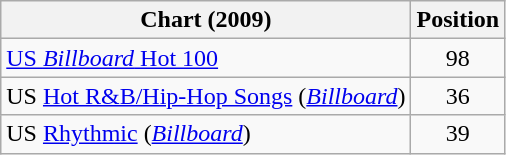<table class="wikitable">
<tr>
<th>Chart (2009)</th>
<th>Position</th>
</tr>
<tr>
<td><a href='#'>US <em>Billboard</em> Hot 100</a></td>
<td style="text-align:center;">98</td>
</tr>
<tr>
<td>US <a href='#'>Hot R&B/Hip-Hop Songs</a> (<em><a href='#'>Billboard</a></em>)</td>
<td style="text-align:center;">36</td>
</tr>
<tr>
<td>US <a href='#'>Rhythmic</a> (<em><a href='#'>Billboard</a></em>)</td>
<td style="text-align:center;">39</td>
</tr>
</table>
